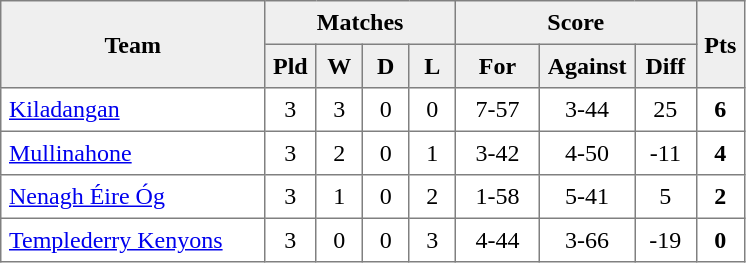<table style=border-collapse:collapse border=1 cellspacing=0 cellpadding=5>
<tr align=center bgcolor=#efefef>
<th rowspan=2 width=165>Team</th>
<th colspan=4>Matches</th>
<th colspan=3>Score</th>
<th rowspan=2width=20>Pts</th>
</tr>
<tr align=center bgcolor=#efefef>
<th width=20>Pld</th>
<th width=20>W</th>
<th width=20>D</th>
<th width=20>L</th>
<th width=45>For</th>
<th width=45>Against</th>
<th width=30>Diff</th>
</tr>
<tr align=center>
<td style="text-align:left;"><a href='#'>Kiladangan</a></td>
<td>3</td>
<td>3</td>
<td>0</td>
<td>0</td>
<td>7-57</td>
<td>3-44</td>
<td>25</td>
<td><strong>6</strong></td>
</tr>
<tr align=center>
<td style="text-align:left;"><a href='#'>Mullinahone</a></td>
<td>3</td>
<td>2</td>
<td>0</td>
<td>1</td>
<td>3-42</td>
<td>4-50</td>
<td>-11</td>
<td><strong>4</strong></td>
</tr>
<tr align=center>
<td style="text-align:left;"><a href='#'>Nenagh Éire Óg</a></td>
<td>3</td>
<td>1</td>
<td>0</td>
<td>2</td>
<td>1-58</td>
<td>5-41</td>
<td>5</td>
<td><strong>2</strong></td>
</tr>
<tr align=center>
<td style="text-align:left;"><a href='#'>Templederry Kenyons</a></td>
<td>3</td>
<td>0</td>
<td>0</td>
<td>3</td>
<td>4-44</td>
<td>3-66</td>
<td>-19</td>
<td><strong>0</strong></td>
</tr>
</table>
